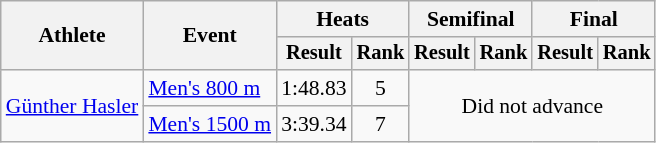<table class="wikitable" style="font-size:90%">
<tr>
<th rowspan="2">Athlete</th>
<th rowspan="2">Event</th>
<th colspan="2">Heats</th>
<th colspan="2">Semifinal</th>
<th colspan="2">Final</th>
</tr>
<tr style="font-size:95%">
<th>Result</th>
<th>Rank</th>
<th>Result</th>
<th>Rank</th>
<th>Result</th>
<th>Rank</th>
</tr>
<tr align="center">
<td rowspan="2" align="left"><a href='#'>Günther Hasler</a></td>
<td align="left"><a href='#'>Men's 800 m</a></td>
<td>1:48.83</td>
<td>5</td>
<td colspan="4" rowspan="2">Did not advance</td>
</tr>
<tr>
<td><a href='#'>Men's 1500 m</a></td>
<td>3:39.34</td>
<td align="center">7</td>
</tr>
</table>
